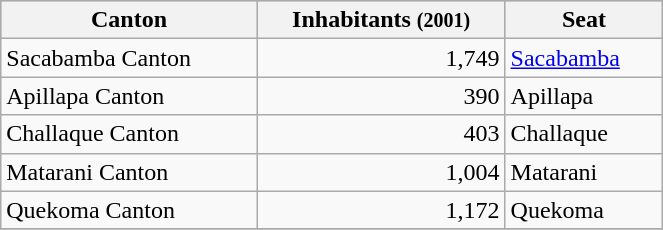<table class="wikitable" border="1" style="width:35%;" border="1">
<tr bgcolor=silver>
<th><strong>Canton</strong></th>
<th><strong>Inhabitants <small>(2001)</small></strong></th>
<th><strong>Seat</strong></th>
</tr>
<tr>
<td>Sacabamba Canton</td>
<td align="right">1,749</td>
<td><a href='#'>Sacabamba</a></td>
</tr>
<tr>
<td>Apillapa Canton</td>
<td align="right">390</td>
<td>Apillapa</td>
</tr>
<tr>
<td>Challaque Canton</td>
<td align="right">403</td>
<td>Challaque</td>
</tr>
<tr>
<td>Matarani Canton</td>
<td align="right">1,004</td>
<td>Matarani</td>
</tr>
<tr>
<td>Quekoma Canton</td>
<td align="right">1,172</td>
<td>Quekoma</td>
</tr>
<tr>
</tr>
</table>
